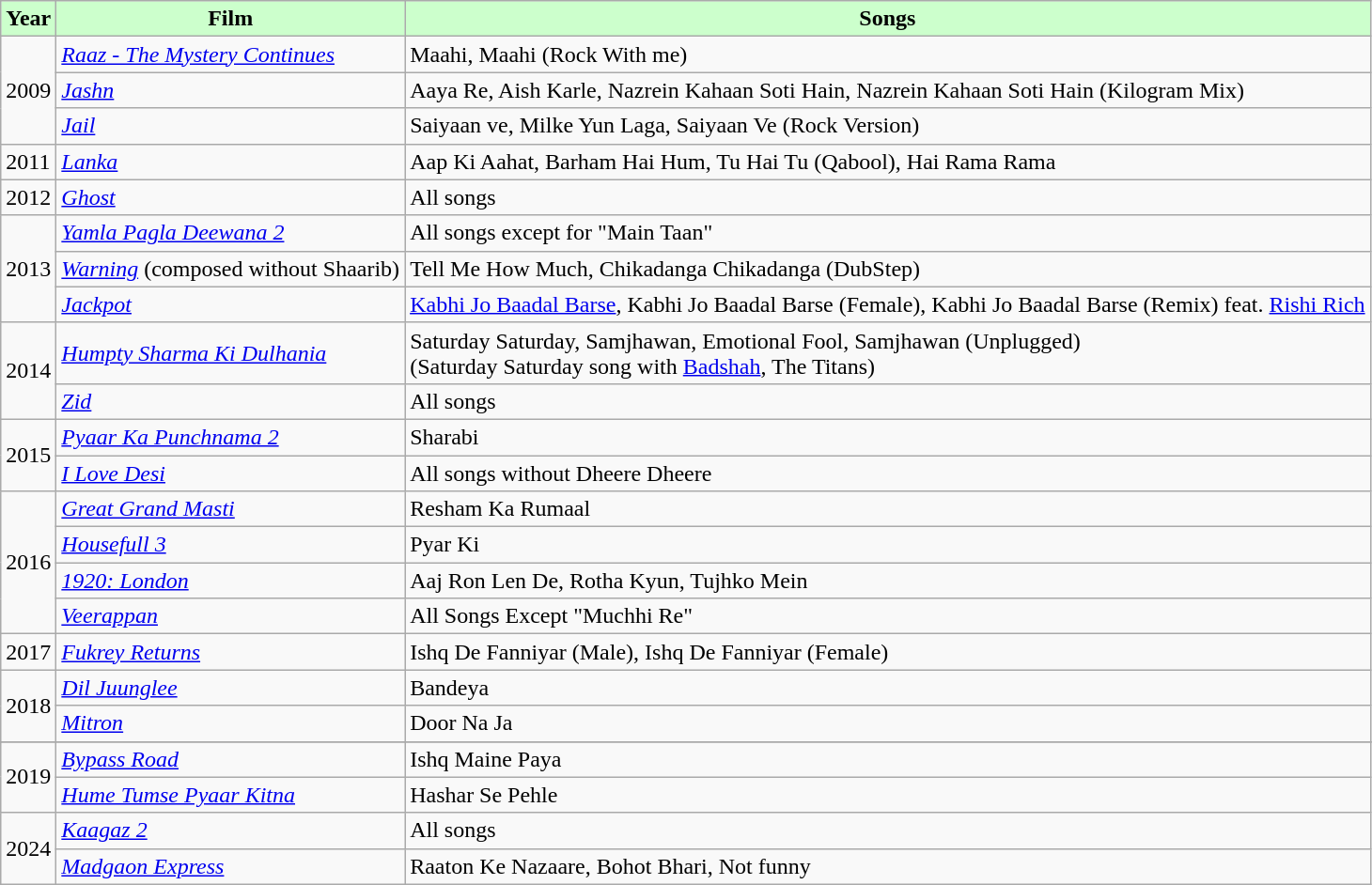<table class="wikitable sortable">
<tr>
<th style="background:#cfc; text-align:center;"><strong>Year</strong></th>
<th style="background:#cfc; text-align:center;"><strong>Film</strong></th>
<th style="background:#cfc; text-align:center;"><strong>Songs</strong></th>
</tr>
<tr>
<td rowspan="3">2009</td>
<td><em><a href='#'>Raaz - The Mystery Continues</a></em></td>
<td>Maahi, Maahi (Rock With me)</td>
</tr>
<tr>
<td><a href='#'><em>Jashn</em></a></td>
<td>Aaya Re, Aish Karle, Nazrein Kahaan Soti Hain, Nazrein Kahaan Soti Hain (Kilogram Mix)</td>
</tr>
<tr>
<td><a href='#'><em>Jail</em></a></td>
<td>Saiyaan ve, Milke Yun Laga, Saiyaan Ve (Rock Version)</td>
</tr>
<tr>
<td>2011</td>
<td><a href='#'><em>Lanka</em></a></td>
<td>Aap Ki Aahat, Barham Hai Hum, Tu Hai Tu (Qabool), Hai Rama Rama</td>
</tr>
<tr>
<td>2012</td>
<td><em><a href='#'>Ghost</a></em></td>
<td>All songs</td>
</tr>
<tr>
<td rowspan="3">2013</td>
<td><em><a href='#'>Yamla Pagla Deewana 2</a></em></td>
<td>All songs except for "Main Taan"</td>
</tr>
<tr>
<td><a href='#'><em>Warning</em></a> (composed without Shaarib)</td>
<td>Tell Me How Much, Chikadanga Chikadanga (DubStep)</td>
</tr>
<tr>
<td><a href='#'><em>Jackpot</em></a></td>
<td><a href='#'>Kabhi Jo Baadal Barse</a>, Kabhi Jo Baadal Barse (Female), Kabhi Jo Baadal Barse (Remix) feat. <a href='#'>Rishi Rich</a></td>
</tr>
<tr>
<td rowspan="2">2014</td>
<td><em><a href='#'>Humpty Sharma Ki Dulhania</a></em></td>
<td>Saturday Saturday, Samjhawan, Emotional Fool, Samjhawan (Unplugged)<br>(Saturday Saturday song with <a href='#'>Badshah</a>, The Titans)</td>
</tr>
<tr>
<td><a href='#'><em>Zid</em></a></td>
<td>All songs</td>
</tr>
<tr>
<td rowspan=2>2015</td>
<td><em><a href='#'>Pyaar Ka Punchnama 2</a></em></td>
<td>Sharabi</td>
</tr>
<tr>
<td><em><a href='#'>I Love Desi</a></em></td>
<td>All songs without Dheere Dheere</td>
</tr>
<tr>
<td rowspan="4">2016</td>
<td><em><a href='#'>Great Grand Masti</a></em></td>
<td>Resham Ka Rumaal</td>
</tr>
<tr>
<td><em><a href='#'>Housefull 3</a></em></td>
<td>Pyar Ki</td>
</tr>
<tr>
<td><em><a href='#'>1920: London</a></em></td>
<td>Aaj Ron Len De, Rotha Kyun, Tujhko Mein</td>
</tr>
<tr>
<td><a href='#'><em>Veerappan</em></a></td>
<td>All Songs Except "Muchhi Re"</td>
</tr>
<tr>
<td>2017</td>
<td><em><a href='#'>Fukrey Returns</a></em></td>
<td>Ishq De Fanniyar (Male), Ishq De Fanniyar (Female)</td>
</tr>
<tr>
<td rowspan="2">2018</td>
<td><em><a href='#'>Dil Juunglee</a></em></td>
<td>Bandeya</td>
</tr>
<tr>
<td><em><a href='#'>Mitron</a></em></td>
<td>Door Na Ja</td>
</tr>
<tr>
</tr>
<tr>
<td rowspan="2">2019</td>
<td><em><a href='#'>Bypass Road</a></em></td>
<td>Ishq Maine Paya</td>
</tr>
<tr>
<td><em><a href='#'>Hume Tumse Pyaar Kitna</a></em></td>
<td>Hashar Se Pehle</td>
</tr>
<tr>
<td rowspan=2>2024</td>
<td><em><a href='#'>Kaagaz 2</a></em></td>
<td>All songs</td>
</tr>
<tr>
<td><em><a href='#'>Madgaon Express</a></em></td>
<td>Raaton Ke Nazaare, Bohot Bhari,  Not funny</td>
</tr>
</table>
